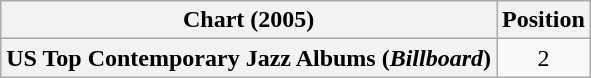<table class="wikitable plainrowheaders" style="text-align:center">
<tr>
<th scope="col">Chart (2005)</th>
<th scope="col">Position</th>
</tr>
<tr>
<th scope="row">US Top Contemporary Jazz Albums (<em>Billboard</em>)</th>
<td>2</td>
</tr>
</table>
